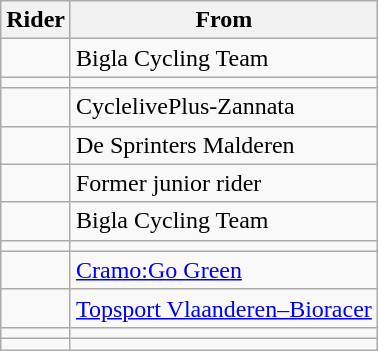<table class="wikitable sortable">
<tr>
<th>Rider</th>
<th>From</th>
</tr>
<tr>
<td></td>
<td>Bigla Cycling Team</td>
</tr>
<tr>
<td></td>
<td></td>
</tr>
<tr>
<td></td>
<td>CyclelivePlus-Zannata</td>
</tr>
<tr>
<td></td>
<td>De Sprinters Malderen</td>
</tr>
<tr>
<td></td>
<td>Former junior rider</td>
</tr>
<tr>
<td></td>
<td>Bigla Cycling Team</td>
</tr>
<tr>
<td></td>
<td></td>
</tr>
<tr>
<td></td>
<td><a href='#'>Cramo:Go Green</a></td>
</tr>
<tr>
<td></td>
<td><a href='#'>Topsport Vlaanderen–Bioracer</a></td>
</tr>
<tr>
<td></td>
<td></td>
</tr>
<tr>
<td></td>
<td></td>
</tr>
</table>
